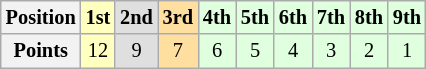<table class="wikitable" style="font-size:85%; text-align:center">
<tr>
<th>Position</th>
<td style="background:#ffffbf;"><strong>1st</strong></td>
<td style="background:#dfdfdf;"><strong>2nd</strong></td>
<td style="background:#ffdf9f;"><strong>3rd</strong></td>
<td style="background:#dfffdf;"><strong>4th</strong></td>
<td style="background:#dfffdf;"><strong>5th</strong></td>
<td style="background:#dfffdf;"><strong>6th</strong></td>
<td style="background:#dfffdf;"><strong>7th</strong></td>
<td style="background:#dfffdf;"><strong>8th</strong></td>
<td style="background:#dfffdf;"><strong>9th</strong></td>
</tr>
<tr>
<th>Points</th>
<td style="background:#ffffbf;">12</td>
<td style="background:#dfdfdf;">9</td>
<td style="background:#ffdf9f;">7</td>
<td style="background:#dfffdf;">6</td>
<td style="background:#dfffdf;">5</td>
<td style="background:#dfffdf;">4</td>
<td style="background:#dfffdf;">3</td>
<td style="background:#dfffdf;">2</td>
<td style="background:#dfffdf;">1</td>
</tr>
</table>
